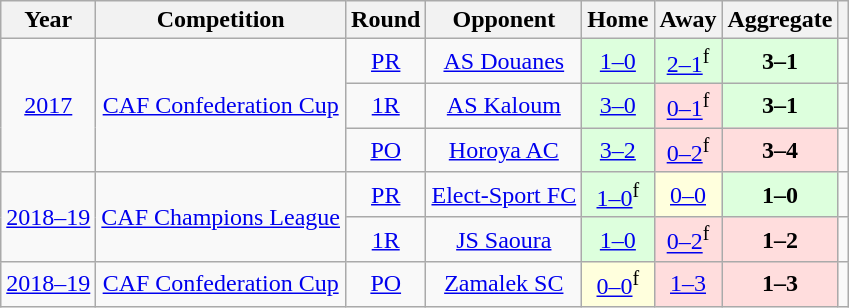<table class="wikitable">
<tr>
<th>Year</th>
<th>Competition</th>
<th>Round</th>
<th>Opponent</th>
<th>Home</th>
<th>Away</th>
<th>Aggregate</th>
<th></th>
</tr>
<tr>
<td style="text-align:center;" rowspan="3"><a href='#'>2017</a></td>
<td style="text-align:center;" rowspan="3"><a href='#'>CAF Confederation Cup</a></td>
<td style="text-align:center;"><a href='#'>PR</a></td>
<td style="text-align:center;"> <a href='#'>AS Douanes</a></td>
<td bgcolor="#ddffdd" style="text-align:center;"><a href='#'>1–0</a></td>
<td bgcolor="#ddffdd" style="text-align:center;"><a href='#'>2–1</a><sup>f</sup></td>
<td bgcolor="#ddffdd" style="text-align:center;"><strong>3–1</strong></td>
<td style="text-align:center;"></td>
</tr>
<tr>
<td style="text-align:center;"><a href='#'>1R</a></td>
<td style="text-align:center;"> <a href='#'>AS Kaloum</a></td>
<td bgcolor="#ddffdd" style="text-align:center;"><a href='#'>3–0</a></td>
<td bgcolor="#ffdddd" style="text-align:center;"><a href='#'>0–1</a><sup>f</sup></td>
<td bgcolor="#ddffdd" style="text-align:center;"><strong>3–1</strong></td>
<td style="text-align:center;"></td>
</tr>
<tr>
<td style="text-align:center;"><a href='#'>PO</a></td>
<td style="text-align:center;"> <a href='#'>Horoya AC</a></td>
<td bgcolor="#ddffdd" style="text-align:center;"><a href='#'>3–2</a></td>
<td bgcolor="#ffdddd" style="text-align:center;"><a href='#'>0–2</a><sup>f</sup></td>
<td bgcolor="#ffdddd" style="text-align:center;"><strong>3–4</strong></td>
<td style="text-align:center;"></td>
</tr>
<tr>
<td style="text-align:center;" rowspan="2"><a href='#'>2018–19</a></td>
<td style="text-align:center;" rowspan="2"><a href='#'>CAF Champions League</a></td>
<td style="text-align:center;"><a href='#'>PR</a></td>
<td style="text-align:center;"> <a href='#'>Elect-Sport FC</a></td>
<td bgcolor="#ddffdd" style="text-align:center;"><a href='#'>1–0</a><sup>f</sup></td>
<td bgcolor="#ffffdd" style="text-align:center;"><a href='#'>0–0</a></td>
<td bgcolor="#ddffdd" style="text-align:center;"><strong>1–0</strong></td>
<td style="text-align:center;"></td>
</tr>
<tr>
<td style="text-align:center;"><a href='#'>1R</a></td>
<td style="text-align:center;"> <a href='#'>JS Saoura</a></td>
<td bgcolor="#ddffdd" style="text-align:center;"><a href='#'>1–0</a></td>
<td bgcolor="#ffdddd" style="text-align:center;"><a href='#'>0–2</a><sup>f</sup></td>
<td bgcolor="#ffdddd" style="text-align:center;"><strong>1–2</strong></td>
<td style="text-align:center;"></td>
</tr>
<tr>
<td style="text-align:center;" rowspan="2"><a href='#'>2018–19</a></td>
<td style="text-align:center;" rowspan="2"><a href='#'>CAF Confederation Cup</a></td>
<td style="text-align:center;"><a href='#'>PO</a></td>
<td style="text-align:center;"> <a href='#'>Zamalek SC</a></td>
<td bgcolor="#ffffdd" style="text-align:center;"><a href='#'>0–0</a><sup>f</sup></td>
<td bgcolor="#ffdddd" style="text-align:center;"><a href='#'>1–3</a></td>
<td bgcolor="#ffdddd" style="text-align:center;"><strong>1–3</strong></td>
<td style="text-align:center;"></td>
</tr>
</table>
